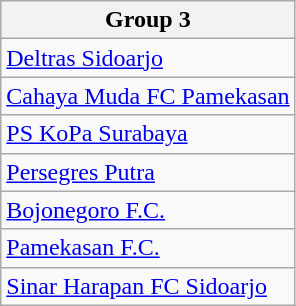<table class="wikitable">
<tr>
<th><strong>Group 3</strong></th>
</tr>
<tr>
<td><a href='#'>Deltras Sidoarjo</a></td>
</tr>
<tr>
<td><a href='#'>Cahaya Muda FC Pamekasan</a></td>
</tr>
<tr>
<td><a href='#'>PS KoPa Surabaya</a></td>
</tr>
<tr>
<td><a href='#'>Persegres Putra</a></td>
</tr>
<tr>
<td><a href='#'>Bojonegoro F.C.</a></td>
</tr>
<tr>
<td><a href='#'>Pamekasan F.C.</a></td>
</tr>
<tr>
<td><a href='#'>Sinar Harapan FC Sidoarjo</a></td>
</tr>
</table>
